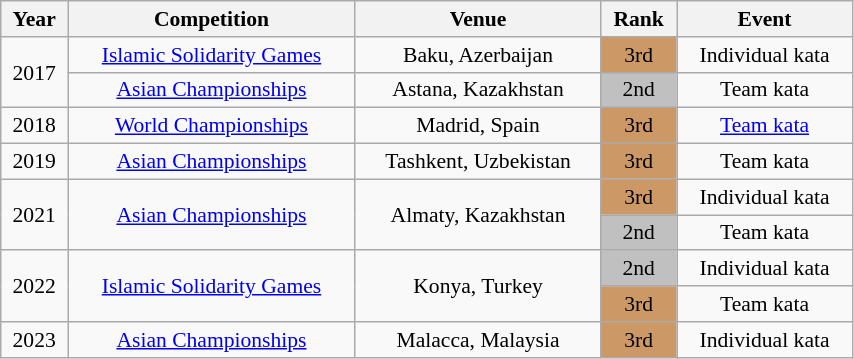<table class="wikitable sortable" width=45% style="font-size:90%; text-align:center;">
<tr>
<th>Year</th>
<th>Competition</th>
<th>Venue</th>
<th>Rank</th>
<th>Event</th>
</tr>
<tr>
<td rowspan=2>2017</td>
<td><a href='#'>Islamic Solidarity Games</a></td>
<td>Baku, Azerbaijan</td>
<td bgcolor="cc9966">3rd</td>
<td>Individual kata</td>
</tr>
<tr>
<td><a href='#'>Asian Championships</a></td>
<td>Astana, Kazakhstan</td>
<td bgcolor="silver">2nd</td>
<td>Team kata</td>
</tr>
<tr>
<td>2018</td>
<td><a href='#'>World Championships</a></td>
<td>Madrid, Spain</td>
<td bgcolor="cc9966">3rd</td>
<td><a href='#'>Team kata</a></td>
</tr>
<tr>
<td>2019</td>
<td><a href='#'>Asian Championships</a></td>
<td>Tashkent, Uzbekistan</td>
<td bgcolor="cc9966">3rd</td>
<td>Team kata</td>
</tr>
<tr>
<td rowspan=2>2021</td>
<td rowspan=2><a href='#'>Asian Championships</a></td>
<td rowspan=2>Almaty, Kazakhstan</td>
<td bgcolor="cc9966">3rd</td>
<td>Individual kata</td>
</tr>
<tr>
<td bgcolor="silver">2nd</td>
<td>Team kata</td>
</tr>
<tr>
<td rowspan=2>2022</td>
<td rowspan=2><a href='#'>Islamic Solidarity Games</a></td>
<td rowspan=2>Konya, Turkey</td>
<td bgcolor="silver">2nd</td>
<td>Individual kata</td>
</tr>
<tr>
<td bgcolor="cc9966">3rd</td>
<td>Team kata</td>
</tr>
<tr>
<td>2023</td>
<td><a href='#'>Asian Championships</a></td>
<td>Malacca, Malaysia</td>
<td bgcolor="cc9966">3rd</td>
<td>Individual kata</td>
</tr>
</table>
